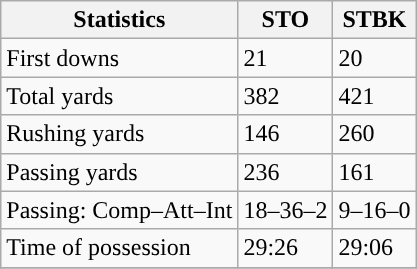<table class="wikitable" style="float: left;">
<tr>
<th>Statistics</th>
<th>STO</th>
<th>STBK</th>
</tr>
<tr>
<td>First downs</td>
<td>21</td>
<td>20</td>
</tr>
<tr>
<td>Total yards</td>
<td>382</td>
<td>421</td>
</tr>
<tr>
<td>Rushing yards</td>
<td>146</td>
<td>260</td>
</tr>
<tr>
<td>Passing yards</td>
<td>236</td>
<td>161</td>
</tr>
<tr>
<td>Passing: Comp–Att–Int</td>
<td>18–36–2</td>
<td>9–16–0</td>
</tr>
<tr>
<td>Time of possession</td>
<td>29:26</td>
<td>29:06</td>
</tr>
<tr>
</tr>
</table>
